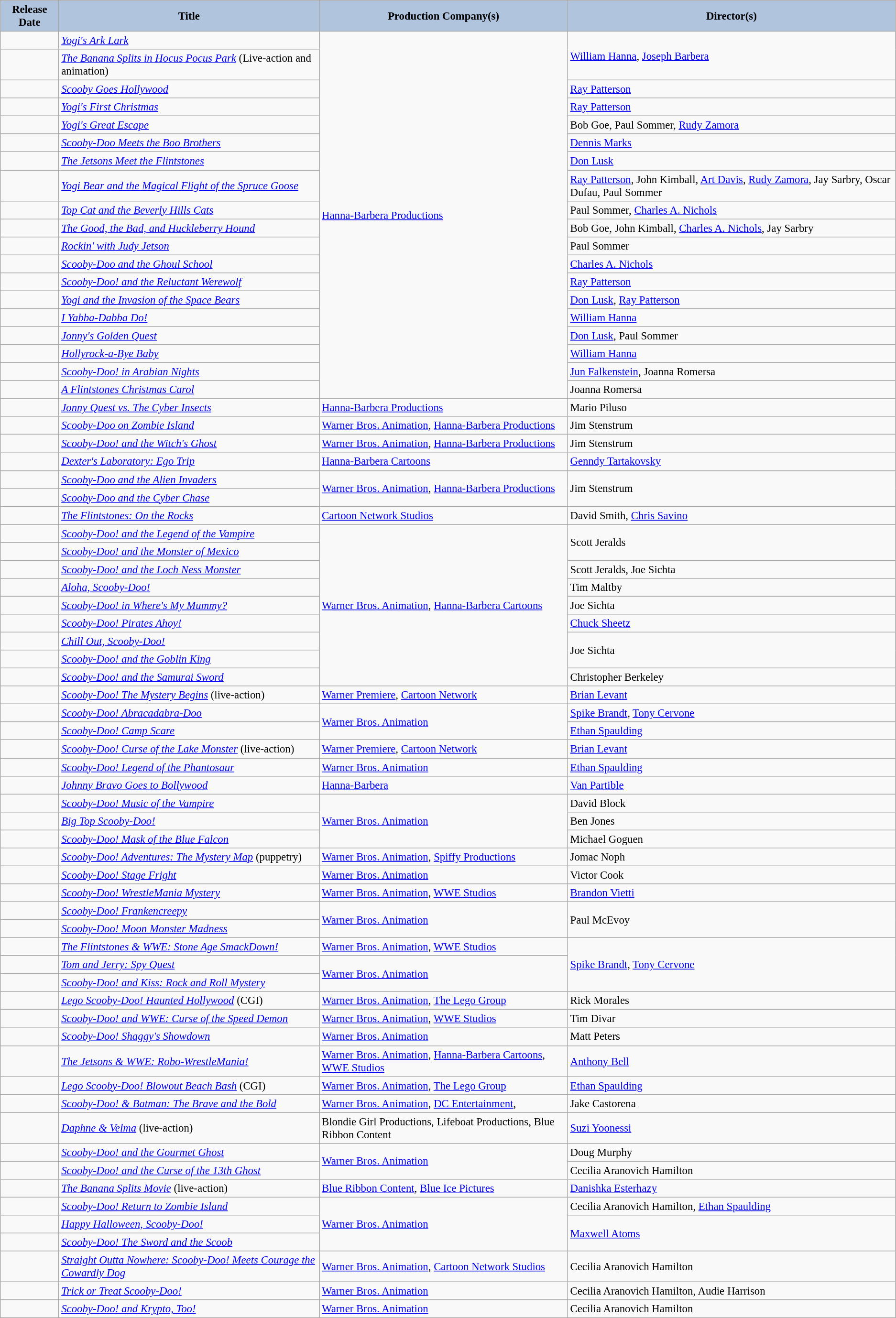<table class="wikitable sortable" style="font-size:95%;">
<tr style="text-align:left;">
<th style="background:#B0C4DE;">Release Date</th>
<th style="background:#B0C4DE;">Title</th>
<th style="background:#B0C4DE;">Production Company(s)</th>
<th style="background:#B0C4DE;">Director(s)</th>
</tr>
<tr>
<td></td>
<td><em><a href='#'>Yogi's Ark Lark</a></em></td>
<td colspan=1 rowspan=19><a href='#'>Hanna-Barbera Productions</a></td>
<td colspan=1 rowspan=2><a href='#'>William Hanna</a>, <a href='#'>Joseph Barbera</a></td>
</tr>
<tr>
<td></td>
<td><em><a href='#'>The Banana Splits in Hocus Pocus Park</a></em> (Live-action and animation)</td>
</tr>
<tr>
<td></td>
<td><em><a href='#'>Scooby Goes Hollywood</a></em></td>
<td><a href='#'>Ray Patterson</a></td>
</tr>
<tr>
<td></td>
<td><em><a href='#'>Yogi's First Christmas</a></em></td>
<td><a href='#'>Ray Patterson</a></td>
</tr>
<tr>
<td></td>
<td><em><a href='#'>Yogi's Great Escape</a></em></td>
<td>Bob Goe, Paul Sommer, <a href='#'>Rudy Zamora</a></td>
</tr>
<tr>
<td></td>
<td><em><a href='#'>Scooby-Doo Meets the Boo Brothers</a></em></td>
<td><a href='#'>Dennis Marks</a></td>
</tr>
<tr>
<td></td>
<td><em><a href='#'>The Jetsons Meet the Flintstones</a></em></td>
<td><a href='#'>Don Lusk</a></td>
</tr>
<tr>
<td></td>
<td><em><a href='#'>Yogi Bear and the Magical Flight of the Spruce Goose</a></em></td>
<td><a href='#'>Ray Patterson</a>, John Kimball, <a href='#'>Art Davis</a>, <a href='#'>Rudy Zamora</a>, Jay Sarbry, Oscar Dufau, Paul Sommer</td>
</tr>
<tr>
<td></td>
<td><em><a href='#'>Top Cat and the Beverly Hills Cats</a></em></td>
<td>Paul Sommer, <a href='#'>Charles A. Nichols</a></td>
</tr>
<tr>
<td></td>
<td><em><a href='#'>The Good, the Bad, and Huckleberry Hound</a></em></td>
<td>Bob Goe, John Kimball, <a href='#'>Charles A. Nichols</a>, Jay Sarbry</td>
</tr>
<tr>
<td></td>
<td><em><a href='#'>Rockin' with Judy Jetson</a></em></td>
<td>Paul Sommer</td>
</tr>
<tr>
<td></td>
<td><em><a href='#'>Scooby-Doo and the Ghoul School</a></em></td>
<td><a href='#'>Charles A. Nichols</a></td>
</tr>
<tr>
<td></td>
<td><em><a href='#'>Scooby-Doo! and the Reluctant Werewolf</a></em></td>
<td><a href='#'>Ray Patterson</a></td>
</tr>
<tr>
<td></td>
<td><em><a href='#'>Yogi and the Invasion of the Space Bears</a></em></td>
<td><a href='#'>Don Lusk</a>, <a href='#'>Ray Patterson</a></td>
</tr>
<tr>
<td></td>
<td><em><a href='#'>I Yabba-Dabba Do!</a></em></td>
<td><a href='#'>William Hanna</a></td>
</tr>
<tr>
<td></td>
<td><em><a href='#'>Jonny's Golden Quest</a></em></td>
<td><a href='#'>Don Lusk</a>, Paul Sommer</td>
</tr>
<tr>
<td></td>
<td><em><a href='#'>Hollyrock-a-Bye Baby</a></em></td>
<td><a href='#'>William Hanna</a></td>
</tr>
<tr>
<td></td>
<td><em><a href='#'>Scooby-Doo! in Arabian Nights</a></em></td>
<td><a href='#'>Jun Falkenstein</a>, Joanna Romersa</td>
</tr>
<tr>
<td></td>
<td><em><a href='#'>A Flintstones Christmas Carol</a></em></td>
<td>Joanna Romersa</td>
</tr>
<tr>
<td></td>
<td><em><a href='#'>Jonny Quest vs. The Cyber Insects</a></em></td>
<td><a href='#'>Hanna-Barbera Productions</a></td>
<td>Mario Piluso</td>
</tr>
<tr>
<td></td>
<td><em><a href='#'>Scooby-Doo on Zombie Island</a></em></td>
<td><a href='#'>Warner Bros. Animation</a>, <a href='#'>Hanna-Barbera Productions</a></td>
<td>Jim Stenstrum</td>
</tr>
<tr>
<td></td>
<td><em><a href='#'>Scooby-Doo! and the Witch's Ghost</a></em></td>
<td><a href='#'>Warner Bros. Animation</a>, <a href='#'>Hanna-Barbera Productions</a></td>
<td>Jim Stenstrum</td>
</tr>
<tr>
<td></td>
<td><em><a href='#'>Dexter's Laboratory: Ego Trip</a></em></td>
<td><a href='#'>Hanna-Barbera Cartoons</a></td>
<td><a href='#'>Genndy Tartakovsky</a></td>
</tr>
<tr>
<td></td>
<td><em><a href='#'>Scooby-Doo and the Alien Invaders</a></em></td>
<td colspan=1 rowspan=2><a href='#'>Warner Bros. Animation</a>, <a href='#'>Hanna-Barbera Productions</a></td>
<td colspan=1 rowspan=2>Jim Stenstrum</td>
</tr>
<tr>
<td></td>
<td><em><a href='#'>Scooby-Doo and the Cyber Chase</a></em></td>
</tr>
<tr>
<td></td>
<td><em><a href='#'>The Flintstones: On the Rocks</a></em></td>
<td><a href='#'>Cartoon Network Studios</a></td>
<td>David Smith, <a href='#'>Chris Savino</a></td>
</tr>
<tr>
<td></td>
<td><em><a href='#'>Scooby-Doo! and the Legend of the Vampire</a></em></td>
<td colspan=1 rowspan=9><a href='#'>Warner Bros. Animation</a>, <a href='#'>Hanna-Barbera Cartoons</a></td>
<td colspan=1 rowspan=2>Scott Jeralds</td>
</tr>
<tr>
<td></td>
<td><em><a href='#'>Scooby-Doo! and the Monster of Mexico</a></em></td>
</tr>
<tr>
<td></td>
<td><em><a href='#'>Scooby-Doo! and the Loch Ness Monster</a></em></td>
<td>Scott Jeralds, Joe Sichta</td>
</tr>
<tr>
<td></td>
<td><em><a href='#'>Aloha, Scooby-Doo!</a></em></td>
<td>Tim Maltby</td>
</tr>
<tr>
<td></td>
<td><em><a href='#'>Scooby-Doo! in Where's My Mummy?</a></em></td>
<td>Joe Sichta</td>
</tr>
<tr>
<td></td>
<td><em><a href='#'>Scooby-Doo! Pirates Ahoy!</a></em></td>
<td><a href='#'>Chuck Sheetz</a></td>
</tr>
<tr>
<td></td>
<td><em><a href='#'>Chill Out, Scooby-Doo!</a></em></td>
<td colspan=1 rowspan=2>Joe Sichta</td>
</tr>
<tr>
<td></td>
<td><em><a href='#'>Scooby-Doo! and the Goblin King</a></em></td>
</tr>
<tr>
<td></td>
<td><em><a href='#'>Scooby-Doo! and the Samurai Sword</a></em></td>
<td>Christopher Berkeley</td>
</tr>
<tr>
<td></td>
<td><em><a href='#'>Scooby-Doo! The Mystery Begins</a></em> (live-action)</td>
<td><a href='#'>Warner Premiere</a>, <a href='#'>Cartoon Network</a></td>
<td><a href='#'>Brian Levant</a></td>
</tr>
<tr>
<td></td>
<td><em><a href='#'>Scooby-Doo! Abracadabra-Doo</a></em></td>
<td colspan=1 rowspan=2><a href='#'>Warner Bros. Animation</a></td>
<td><a href='#'>Spike Brandt</a>, <a href='#'>Tony Cervone</a></td>
</tr>
<tr>
<td></td>
<td><em><a href='#'>Scooby-Doo! Camp Scare</a></em></td>
<td><a href='#'>Ethan Spaulding</a></td>
</tr>
<tr>
<td></td>
<td><em><a href='#'>Scooby-Doo! Curse of the Lake Monster</a></em> (live-action)</td>
<td><a href='#'>Warner Premiere</a>, <a href='#'>Cartoon Network</a></td>
<td><a href='#'>Brian Levant</a></td>
</tr>
<tr>
<td></td>
<td><em><a href='#'>Scooby-Doo! Legend of the Phantosaur</a></em></td>
<td><a href='#'>Warner Bros. Animation</a></td>
<td><a href='#'>Ethan Spaulding</a></td>
</tr>
<tr>
<td></td>
<td><em><a href='#'>Johnny Bravo Goes to Bollywood</a></em></td>
<td><a href='#'>Hanna-Barbera</a></td>
<td><a href='#'>Van Partible</a></td>
</tr>
<tr>
<td></td>
<td><em><a href='#'>Scooby-Doo! Music of the Vampire</a></em></td>
<td rowspan="3"><a href='#'>Warner Bros. Animation</a></td>
<td>David Block</td>
</tr>
<tr>
<td></td>
<td><em><a href='#'>Big Top Scooby-Doo!</a></em></td>
<td>Ben Jones</td>
</tr>
<tr>
<td></td>
<td><em><a href='#'>Scooby-Doo! Mask of the Blue Falcon</a></em></td>
<td>Michael Goguen</td>
</tr>
<tr>
<td></td>
<td><em><a href='#'>Scooby-Doo! Adventures: The Mystery Map</a></em> (puppetry)</td>
<td><a href='#'>Warner Bros. Animation</a>, <a href='#'>Spiffy Productions</a></td>
<td>Jomac Noph</td>
</tr>
<tr>
<td></td>
<td><em><a href='#'>Scooby-Doo! Stage Fright</a></em></td>
<td><a href='#'>Warner Bros. Animation</a></td>
<td>Victor Cook</td>
</tr>
<tr>
<td></td>
<td><em><a href='#'>Scooby-Doo! WrestleMania Mystery</a></em></td>
<td><a href='#'>Warner Bros. Animation</a>, <a href='#'>WWE Studios</a></td>
<td><a href='#'>Brandon Vietti</a></td>
</tr>
<tr>
<td></td>
<td><em><a href='#'>Scooby-Doo! Frankencreepy</a></em></td>
<td colspan=1 rowspan=2><a href='#'>Warner Bros. Animation</a></td>
<td colspan=1 rowspan=2>Paul McEvoy</td>
</tr>
<tr>
<td></td>
<td><em><a href='#'>Scooby-Doo! Moon Monster Madness</a></em></td>
</tr>
<tr>
<td></td>
<td><em><a href='#'>The Flintstones & WWE: Stone Age SmackDown!</a></em></td>
<td><a href='#'>Warner Bros. Animation</a>, <a href='#'>WWE Studios</a></td>
<td colspan=1 rowspan=3><a href='#'>Spike Brandt</a>, <a href='#'>Tony Cervone</a></td>
</tr>
<tr>
<td></td>
<td><em><a href='#'>Tom and Jerry: Spy Quest</a></em></td>
<td colspan=1 rowspan=2><a href='#'>Warner Bros. Animation</a></td>
</tr>
<tr>
<td></td>
<td><em><a href='#'>Scooby-Doo! and Kiss: Rock and Roll Mystery</a></em></td>
</tr>
<tr>
<td></td>
<td><em><a href='#'>Lego Scooby-Doo! Haunted Hollywood</a></em> (CGI)</td>
<td><a href='#'>Warner Bros. Animation</a>, <a href='#'>The Lego Group</a></td>
<td>Rick Morales</td>
</tr>
<tr>
<td></td>
<td><em><a href='#'>Scooby-Doo! and WWE: Curse of the Speed Demon</a></em></td>
<td><a href='#'>Warner Bros. Animation</a>, <a href='#'>WWE Studios</a></td>
<td>Tim Divar</td>
</tr>
<tr>
<td></td>
<td><em><a href='#'>Scooby-Doo! Shaggy's Showdown</a></em></td>
<td><a href='#'>Warner Bros. Animation</a></td>
<td>Matt Peters</td>
</tr>
<tr>
<td></td>
<td><em><a href='#'>The Jetsons & WWE: Robo-WrestleMania!</a></em></td>
<td><a href='#'>Warner Bros. Animation</a>, <a href='#'>Hanna-Barbera Cartoons</a>, <a href='#'>WWE Studios</a></td>
<td><a href='#'>Anthony Bell</a></td>
</tr>
<tr>
<td></td>
<td><em><a href='#'>Lego Scooby-Doo! Blowout Beach Bash</a></em> (CGI)</td>
<td><a href='#'>Warner Bros. Animation</a>, <a href='#'>The Lego Group</a></td>
<td><a href='#'>Ethan Spaulding</a></td>
</tr>
<tr>
<td></td>
<td><em><a href='#'>Scooby-Doo! & Batman: The Brave and the Bold</a></em></td>
<td><a href='#'>Warner Bros. Animation</a>, <a href='#'>DC Entertainment</a>,</td>
<td>Jake Castorena</td>
</tr>
<tr>
<td></td>
<td><em><a href='#'>Daphne & Velma</a></em> (live-action)</td>
<td>Blondie Girl Productions, Lifeboat Productions, Blue Ribbon Content</td>
<td><a href='#'>Suzi Yoonessi</a></td>
</tr>
<tr>
<td></td>
<td><em><a href='#'>Scooby-Doo! and the Gourmet Ghost</a></em></td>
<td colspan=1 rowspan=2><a href='#'>Warner Bros. Animation</a></td>
<td>Doug Murphy</td>
</tr>
<tr>
<td></td>
<td><em><a href='#'>Scooby-Doo! and the Curse of the 13th Ghost</a></em></td>
<td>Cecilia Aranovich Hamilton</td>
</tr>
<tr>
<td></td>
<td><em><a href='#'>The Banana Splits Movie</a></em> (live-action)</td>
<td><a href='#'>Blue Ribbon Content</a>, <a href='#'>Blue Ice Pictures</a></td>
<td><a href='#'>Danishka Esterhazy</a></td>
</tr>
<tr>
<td></td>
<td><em><a href='#'>Scooby-Doo! Return to Zombie Island</a></em></td>
<td colspan=1 rowspan=3><a href='#'>Warner Bros. Animation</a></td>
<td>Cecilia Aranovich Hamilton, <a href='#'>Ethan Spaulding</a></td>
</tr>
<tr>
<td></td>
<td><em><a href='#'>Happy Halloween, Scooby-Doo!</a></em></td>
<td rowspan=2><a href='#'>Maxwell Atoms</a></td>
</tr>
<tr>
<td></td>
<td><em><a href='#'>Scooby-Doo! The Sword and the Scoob</a></em></td>
</tr>
<tr>
<td></td>
<td><em><a href='#'>Straight Outta Nowhere: Scooby-Doo! Meets Courage the Cowardly Dog</a></em></td>
<td><a href='#'>Warner Bros. Animation</a>, <a href='#'>Cartoon Network Studios</a></td>
<td>Cecilia Aranovich Hamilton</td>
</tr>
<tr>
<td></td>
<td><em><a href='#'>Trick or Treat Scooby-Doo!</a></em></td>
<td><a href='#'>Warner Bros. Animation</a></td>
<td>Cecilia Aranovich Hamilton, Audie Harrison</td>
</tr>
<tr>
<td></td>
<td><em><a href='#'>Scooby-Doo! and Krypto, Too!</a></em></td>
<td><a href='#'>Warner Bros. Animation</a></td>
<td>Cecilia Aranovich Hamilton</td>
</tr>
</table>
